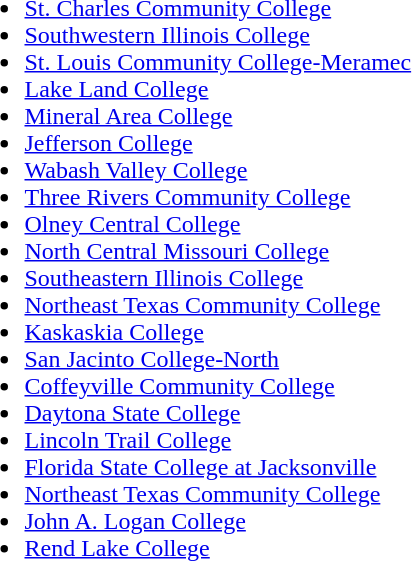<table>
<tr>
<td valign="top"><br><ul><li><a href='#'>St. Charles Community College</a></li><li><a href='#'>Southwestern Illinois College</a></li><li><a href='#'>St. Louis Community College-Meramec</a></li><li><a href='#'>Lake Land College</a></li><li><a href='#'>Mineral Area College</a></li><li><a href='#'>Jefferson College</a></li><li><a href='#'>Wabash Valley College</a></li><li><a href='#'>Three Rivers Community College</a></li><li><a href='#'>Olney Central College</a></li><li><a href='#'>North Central Missouri College</a></li><li><a href='#'>Southeastern Illinois College</a></li><li><a href='#'>Northeast Texas Community College</a></li><li><a href='#'>Kaskaskia College</a></li><li><a href='#'>San Jacinto College-North</a></li><li><a href='#'>Coffeyville Community College</a></li><li><a href='#'>Daytona State College</a></li><li><a href='#'>Lincoln Trail College</a></li><li><a href='#'>Florida State College at Jacksonville</a></li><li><a href='#'>Northeast Texas Community College</a></li><li><a href='#'>John A. Logan College</a></li><li><a href='#'>Rend Lake College</a></li></ul></td>
<td valign="top"><br></td>
</tr>
</table>
